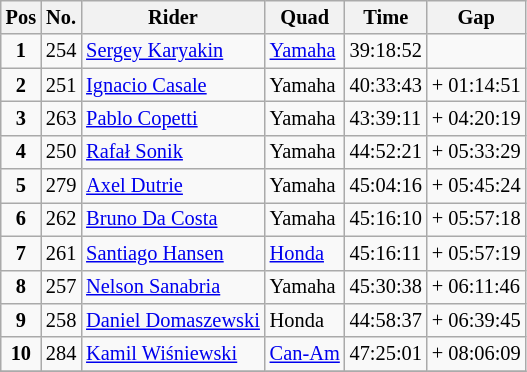<table class="wikitable" style="font-size:85%">
<tr>
<th>Pos</th>
<th>No.</th>
<th>Rider</th>
<th>Quad</th>
<th>Time</th>
<th>Gap</th>
</tr>
<tr>
<td align=center><strong>1</strong></td>
<td>254</td>
<td> <a href='#'>Sergey Karyakin</a></td>
<td><a href='#'>Yamaha</a></td>
<td>39:18:52</td>
<td></td>
</tr>
<tr>
<td align=center><strong>2</strong></td>
<td>251</td>
<td> <a href='#'>Ignacio Casale</a></td>
<td>Yamaha</td>
<td>40:33:43</td>
<td>+ 01:14:51</td>
</tr>
<tr>
<td align=center><strong>3</strong></td>
<td>263</td>
<td> <a href='#'>Pablo Copetti</a></td>
<td>Yamaha</td>
<td>43:39:11</td>
<td>+ 04:20:19</td>
</tr>
<tr>
<td align=center><strong>4</strong></td>
<td>250</td>
<td> <a href='#'>Rafał Sonik</a></td>
<td>Yamaha</td>
<td>44:52:21</td>
<td>+ 05:33:29</td>
</tr>
<tr>
<td align=center><strong>5</strong></td>
<td>279</td>
<td> <a href='#'>Axel Dutrie</a></td>
<td>Yamaha</td>
<td>45:04:16</td>
<td>+ 05:45:24</td>
</tr>
<tr>
<td align=center><strong>6</strong></td>
<td>262</td>
<td> <a href='#'>Bruno Da Costa</a></td>
<td>Yamaha</td>
<td>45:16:10</td>
<td>+ 05:57:18</td>
</tr>
<tr>
<td align=center><strong>7</strong></td>
<td>261</td>
<td> <a href='#'>Santiago Hansen</a></td>
<td><a href='#'>Honda</a></td>
<td>45:16:11</td>
<td>+ 05:57:19</td>
</tr>
<tr>
<td align=center><strong>8</strong></td>
<td>257</td>
<td> <a href='#'>Nelson Sanabria</a></td>
<td>Yamaha</td>
<td>45:30:38</td>
<td>+ 06:11:46</td>
</tr>
<tr>
<td align=center><strong>9</strong></td>
<td>258</td>
<td> <a href='#'>Daniel Domaszewski</a></td>
<td>Honda</td>
<td>44:58:37</td>
<td>+ 06:39:45</td>
</tr>
<tr>
<td align=center><strong>10</strong></td>
<td>284</td>
<td> <a href='#'>Kamil Wiśniewski</a></td>
<td><a href='#'>Can-Am</a></td>
<td>47:25:01</td>
<td>+ 08:06:09</td>
</tr>
<tr>
</tr>
</table>
